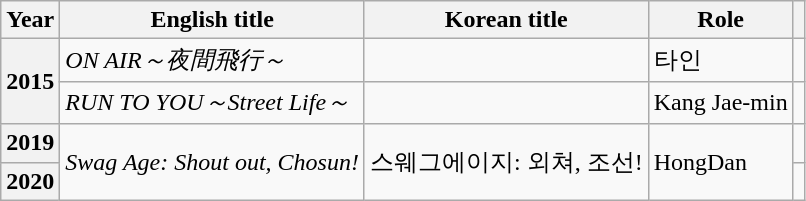<table class="wikitable plainrowheaders sortable">
<tr>
<th scope="col">Year</th>
<th scope="col">English title</th>
<th scope="col">Korean title</th>
<th scope="col">Role</th>
<th scope="col" class="unsortable"></th>
</tr>
<tr>
<th scope="row" rowspan="2">2015</th>
<td><em>ON AIR～夜間飛行～</em></td>
<td></td>
<td>타인</td>
<td></td>
</tr>
<tr>
<td><em>RUN TO YOU～Street Life～</em></td>
<td></td>
<td>Kang Jae-min</td>
<td></td>
</tr>
<tr>
<th scope="row">2019</th>
<td rowspan="2"><em> Swag Age: Shout out, Chosun! </em></td>
<td rowspan="2">스웨그에이지: 외쳐, 조선!</td>
<td rowspan="2">HongDan</td>
<td></td>
</tr>
<tr>
<th scope="row">2020</th>
<td></td>
</tr>
</table>
